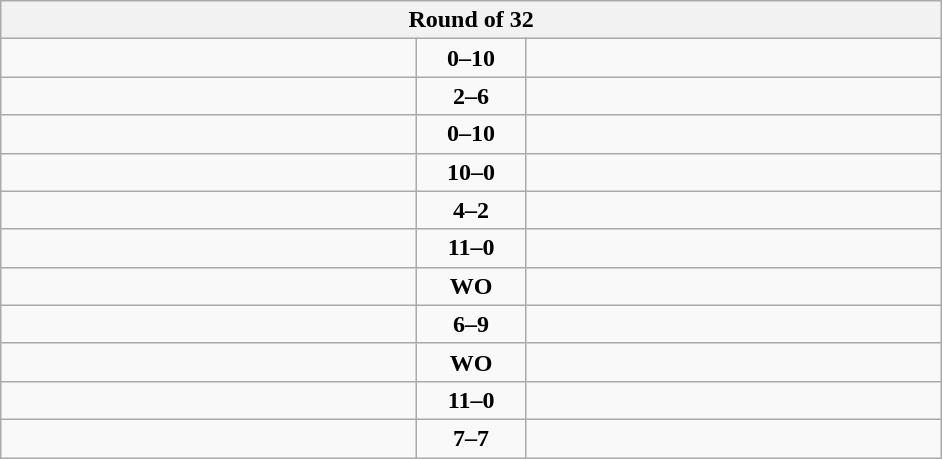<table class="wikitable" style="text-align: center;">
<tr>
<th colspan=3>Round of 32</th>
</tr>
<tr>
<td align=left width="270"></td>
<td align=center width="65"><strong>0–10</strong></td>
<td align=left width="270"><strong></strong></td>
</tr>
<tr>
<td align=left></td>
<td align=center><strong>2–6</strong></td>
<td align=left><strong></strong></td>
</tr>
<tr>
<td align=left></td>
<td align=center><strong>0–10</strong></td>
<td align=left><strong></strong></td>
</tr>
<tr>
<td align=left><strong></strong></td>
<td align=center><strong>10–0</strong></td>
<td align=left></td>
</tr>
<tr>
<td align=left><strong></strong></td>
<td align=center><strong>4–2</strong></td>
<td align=left></td>
</tr>
<tr>
<td align=left><strong></strong></td>
<td align=center><strong>11–0</strong></td>
<td align=left></td>
</tr>
<tr>
<td align=left><strong></strong></td>
<td align=center><strong>WO</strong></td>
<td align=left><s></s></td>
</tr>
<tr>
<td align=left></td>
<td align=center><strong>6–9</strong></td>
<td align=left><strong></strong></td>
</tr>
<tr>
<td align=left><strong></strong></td>
<td align=center><strong>WO</strong></td>
<td align=left></td>
</tr>
<tr>
<td align=left><strong></strong></td>
<td align=center><strong>11–0</strong></td>
<td align=left></td>
</tr>
<tr>
<td align=left><strong></strong></td>
<td align=center><strong>7–7</strong></td>
<td align=left></td>
</tr>
</table>
